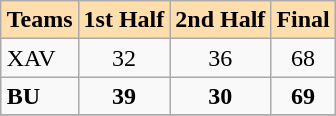<table class="wikitable" align=right>
<tr bgcolor=#ffdead align=center>
<td><strong>Teams</strong></td>
<td><strong>1st Half</strong></td>
<td><strong>2nd Half</strong></td>
<td><strong>Final</strong></td>
</tr>
<tr>
<td>XAV</td>
<td align=center>32</td>
<td align=center>36</td>
<td align=center>68</td>
</tr>
<tr>
<td><strong>BU</strong></td>
<td align=center><strong>39</strong></td>
<td align=center><strong>30</strong></td>
<td align=center><strong>69</strong></td>
</tr>
<tr>
</tr>
</table>
